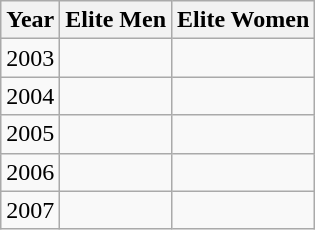<table class="wikitable">
<tr>
<th>Year</th>
<th>Elite Men</th>
<th>Elite Women</th>
</tr>
<tr>
<td>2003</td>
<td></td>
<td></td>
</tr>
<tr>
<td>2004</td>
<td></td>
<td></td>
</tr>
<tr>
<td>2005</td>
<td></td>
<td></td>
</tr>
<tr>
<td>2006</td>
<td></td>
<td></td>
</tr>
<tr>
<td>2007</td>
<td></td>
<td></td>
</tr>
</table>
